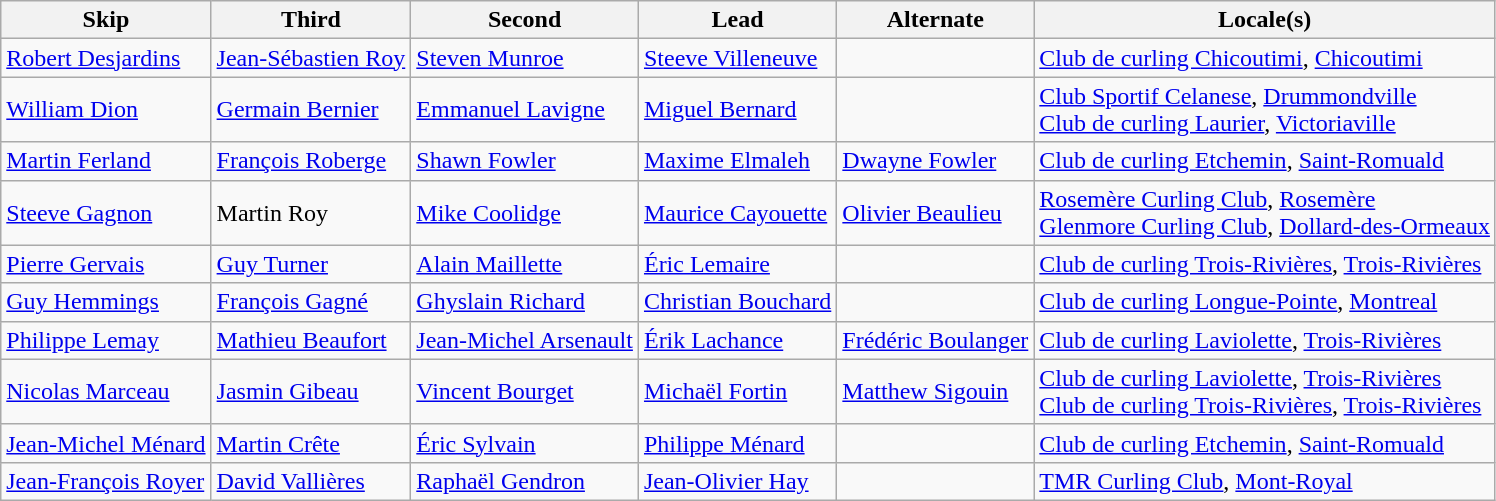<table class="wikitable">
<tr>
<th>Skip</th>
<th>Third</th>
<th>Second</th>
<th>Lead</th>
<th>Alternate</th>
<th>Locale(s)</th>
</tr>
<tr>
<td><a href='#'>Robert Desjardins</a></td>
<td><a href='#'>Jean-Sébastien Roy</a></td>
<td><a href='#'>Steven Munroe</a></td>
<td><a href='#'>Steeve Villeneuve</a></td>
<td></td>
<td><a href='#'>Club de curling Chicoutimi</a>, <a href='#'>Chicoutimi</a></td>
</tr>
<tr>
<td><a href='#'>William Dion</a></td>
<td><a href='#'>Germain Bernier</a></td>
<td><a href='#'>Emmanuel Lavigne</a></td>
<td><a href='#'>Miguel Bernard</a></td>
<td></td>
<td><a href='#'>Club Sportif Celanese</a>, <a href='#'>Drummondville</a> <br> <a href='#'>Club de curling Laurier</a>, <a href='#'>Victoriaville</a></td>
</tr>
<tr>
<td><a href='#'>Martin Ferland</a></td>
<td><a href='#'>François Roberge</a></td>
<td><a href='#'>Shawn Fowler</a></td>
<td><a href='#'>Maxime Elmaleh</a></td>
<td><a href='#'>Dwayne Fowler</a></td>
<td><a href='#'>Club de curling Etchemin</a>, <a href='#'>Saint-Romuald</a></td>
</tr>
<tr>
<td><a href='#'>Steeve Gagnon</a></td>
<td>Martin Roy</td>
<td><a href='#'>Mike Coolidge</a></td>
<td><a href='#'>Maurice Cayouette</a></td>
<td><a href='#'>Olivier Beaulieu</a></td>
<td><a href='#'>Rosemère Curling Club</a>, <a href='#'>Rosemère</a> <br> <a href='#'>Glenmore Curling Club</a>, <a href='#'>Dollard-des-Ormeaux</a></td>
</tr>
<tr>
<td><a href='#'>Pierre Gervais</a></td>
<td><a href='#'>Guy Turner</a></td>
<td><a href='#'>Alain Maillette</a></td>
<td><a href='#'>Éric Lemaire</a></td>
<td></td>
<td><a href='#'>Club de curling Trois-Rivières</a>, <a href='#'>Trois-Rivières</a></td>
</tr>
<tr>
<td><a href='#'>Guy Hemmings</a></td>
<td><a href='#'>François Gagné</a></td>
<td><a href='#'>Ghyslain Richard</a></td>
<td><a href='#'>Christian Bouchard</a></td>
<td></td>
<td><a href='#'>Club de curling Longue-Pointe</a>, <a href='#'>Montreal</a></td>
</tr>
<tr>
<td><a href='#'>Philippe Lemay</a></td>
<td><a href='#'>Mathieu Beaufort</a></td>
<td><a href='#'>Jean-Michel Arsenault</a></td>
<td><a href='#'>Érik Lachance</a></td>
<td><a href='#'>Frédéric Boulanger</a></td>
<td><a href='#'>Club de curling Laviolette</a>, <a href='#'>Trois-Rivières</a></td>
</tr>
<tr>
<td><a href='#'>Nicolas Marceau</a></td>
<td><a href='#'>Jasmin Gibeau</a></td>
<td><a href='#'>Vincent Bourget</a></td>
<td><a href='#'>Michaël Fortin</a></td>
<td><a href='#'>Matthew Sigouin</a></td>
<td><a href='#'>Club de curling Laviolette</a>, <a href='#'>Trois-Rivières</a> <br> <a href='#'>Club de curling Trois-Rivières</a>, <a href='#'>Trois-Rivières</a></td>
</tr>
<tr>
<td><a href='#'>Jean-Michel Ménard</a></td>
<td><a href='#'>Martin Crête</a></td>
<td><a href='#'>Éric Sylvain</a></td>
<td><a href='#'>Philippe Ménard</a></td>
<td></td>
<td><a href='#'>Club de curling Etchemin</a>, <a href='#'>Saint-Romuald</a></td>
</tr>
<tr>
<td><a href='#'>Jean-François Royer</a></td>
<td><a href='#'>David Vallières</a></td>
<td><a href='#'>Raphaël Gendron</a></td>
<td><a href='#'>Jean-Olivier Hay</a></td>
<td></td>
<td><a href='#'>TMR Curling Club</a>, <a href='#'>Mont-Royal</a></td>
</tr>
</table>
